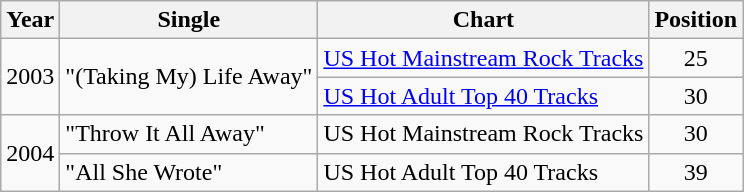<table class="wikitable">
<tr>
<th>Year</th>
<th>Single</th>
<th>Chart</th>
<th>Position</th>
</tr>
<tr>
<td rowspan="2">2003</td>
<td rowspan="2">"(Taking My) Life Away"</td>
<td><a href='#'>US Hot Mainstream Rock Tracks</a></td>
<td align="center">25</td>
</tr>
<tr>
<td><a href='#'>US Hot Adult Top 40 Tracks</a></td>
<td align="center">30</td>
</tr>
<tr>
<td rowspan="2">2004</td>
<td>"Throw It All Away"</td>
<td>US Hot Mainstream Rock Tracks</td>
<td align="center">30</td>
</tr>
<tr>
<td>"All She Wrote"</td>
<td>US Hot Adult Top 40 Tracks</td>
<td align="center">39</td>
</tr>
</table>
